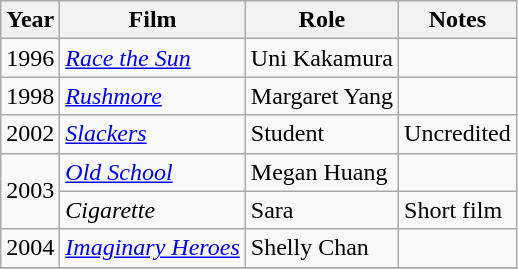<table class="wikitable" border: gray solid 1px; order-collapse: collapse; center; width: auto>
<tr>
<th>Year</th>
<th>Film</th>
<th>Role</th>
<th>Notes</th>
</tr>
<tr>
<td>1996</td>
<td><em><a href='#'>Race the Sun</a></em></td>
<td>Uni Kakamura</td>
<td></td>
</tr>
<tr>
<td>1998</td>
<td><em><a href='#'>Rushmore</a></em></td>
<td>Margaret Yang</td>
<td></td>
</tr>
<tr>
<td>2002</td>
<td><em><a href='#'>Slackers</a></em></td>
<td>Student</td>
<td>Uncredited</td>
</tr>
<tr>
<td rowspan="2">2003</td>
<td><em><a href='#'>Old School</a></em></td>
<td>Megan Huang</td>
<td></td>
</tr>
<tr>
<td><em>Cigarette</em></td>
<td>Sara</td>
<td>Short film</td>
</tr>
<tr>
<td>2004</td>
<td><em><a href='#'>Imaginary Heroes</a></em></td>
<td>Shelly Chan</td>
<td></td>
</tr>
<tr>
</tr>
</table>
